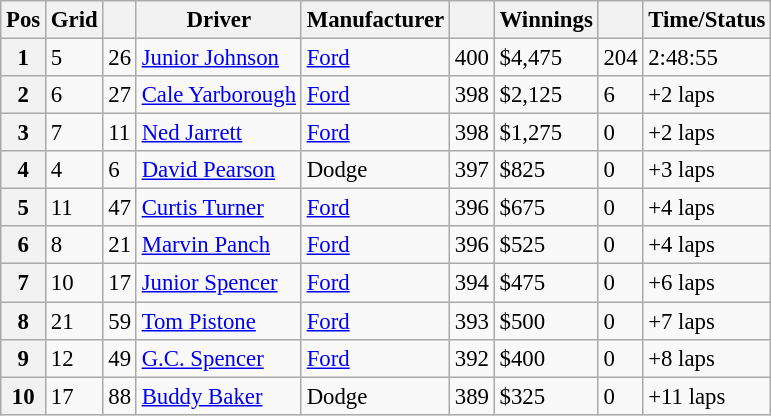<table class="sortable wikitable" style="font-size:95%">
<tr>
<th>Pos</th>
<th>Grid</th>
<th></th>
<th>Driver</th>
<th>Manufacturer</th>
<th></th>
<th>Winnings</th>
<th></th>
<th>Time/Status</th>
</tr>
<tr>
<th>1</th>
<td>5</td>
<td>26</td>
<td><a href='#'>Junior Johnson</a></td>
<td><a href='#'>Ford</a></td>
<td>400</td>
<td>$4,475</td>
<td>204</td>
<td>2:48:55</td>
</tr>
<tr>
<th>2</th>
<td>6</td>
<td>27</td>
<td><a href='#'>Cale Yarborough</a></td>
<td><a href='#'>Ford</a></td>
<td>398</td>
<td>$2,125</td>
<td>6</td>
<td>+2 laps</td>
</tr>
<tr>
<th>3</th>
<td>7</td>
<td>11</td>
<td><a href='#'>Ned Jarrett</a></td>
<td><a href='#'>Ford</a></td>
<td>398</td>
<td>$1,275</td>
<td>0</td>
<td>+2 laps</td>
</tr>
<tr>
<th>4</th>
<td>4</td>
<td>6</td>
<td><a href='#'>David Pearson</a></td>
<td>Dodge</td>
<td>397</td>
<td>$825</td>
<td>0</td>
<td>+3 laps</td>
</tr>
<tr>
<th>5</th>
<td>11</td>
<td>47</td>
<td><a href='#'>Curtis Turner</a></td>
<td><a href='#'>Ford</a></td>
<td>396</td>
<td>$675</td>
<td>0</td>
<td>+4 laps</td>
</tr>
<tr>
<th>6</th>
<td>8</td>
<td>21</td>
<td><a href='#'>Marvin Panch</a></td>
<td><a href='#'>Ford</a></td>
<td>396</td>
<td>$525</td>
<td>0</td>
<td>+4 laps</td>
</tr>
<tr>
<th>7</th>
<td>10</td>
<td>17</td>
<td><a href='#'>Junior Spencer</a></td>
<td><a href='#'>Ford</a></td>
<td>394</td>
<td>$475</td>
<td>0</td>
<td>+6 laps</td>
</tr>
<tr>
<th>8</th>
<td>21</td>
<td>59</td>
<td><a href='#'>Tom Pistone</a></td>
<td><a href='#'>Ford</a></td>
<td>393</td>
<td>$500</td>
<td>0</td>
<td>+7 laps</td>
</tr>
<tr>
<th>9</th>
<td>12</td>
<td>49</td>
<td><a href='#'>G.C. Spencer</a></td>
<td><a href='#'>Ford</a></td>
<td>392</td>
<td>$400</td>
<td>0</td>
<td>+8 laps</td>
</tr>
<tr>
<th>10</th>
<td>17</td>
<td>88</td>
<td><a href='#'>Buddy Baker</a></td>
<td>Dodge</td>
<td>389</td>
<td>$325</td>
<td>0</td>
<td>+11 laps</td>
</tr>
</table>
